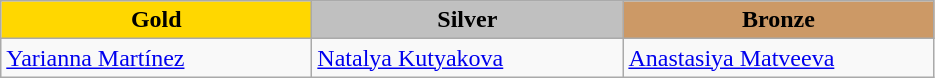<table class="wikitable" style="text-align:left">
<tr align="center">
<td width=200 bgcolor=gold><strong>Gold</strong></td>
<td width=200 bgcolor=silver><strong>Silver</strong></td>
<td width=200 bgcolor=CC9966><strong>Bronze</strong></td>
</tr>
<tr>
<td><a href='#'>Yarianna Martínez</a><br><em></em></td>
<td><a href='#'>Natalya Kutyakova</a><br><em></em></td>
<td><a href='#'>Anastasiya Matveeva</a><br><em></em></td>
</tr>
</table>
